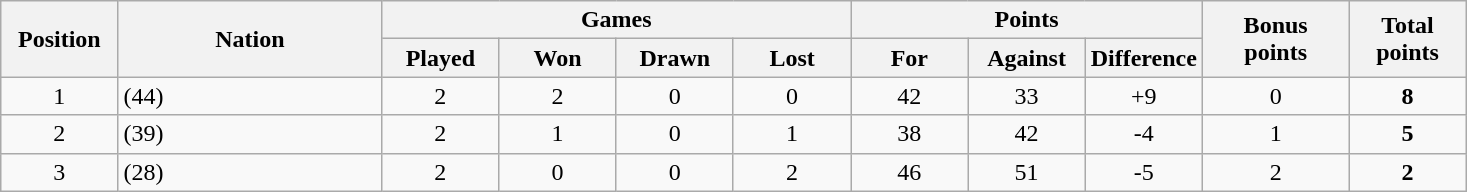<table class="wikitable" style="text-align:center">
<tr>
<th rowspan="2" style="width:8%;">Position</th>
<th rowspan="2" style="width:18%;">Nation</th>
<th colspan="4" style="width:32%;">Games</th>
<th colspan="3" style="width:32%;">Points</th>
<th rowspan="2" style="width:10%;">Bonus<br>points</th>
<th rowspan="2" style="width:10%;">Total<br>points</th>
</tr>
<tr>
<th style="width:8%;">Played</th>
<th style="width:8%;">Won</th>
<th style="width:8%;">Drawn</th>
<th style="width:8%;">Lost</th>
<th style="width:8%;">For</th>
<th style="width:8%;">Against</th>
<th style="width:8%;">Difference</th>
</tr>
<tr>
<td>1</td>
<td align="left"> (44)</td>
<td>2</td>
<td>2</td>
<td>0</td>
<td>0</td>
<td>42</td>
<td>33</td>
<td>+9</td>
<td>0</td>
<td><strong>8</strong></td>
</tr>
<tr>
<td>2</td>
<td align="left"> (39)</td>
<td>2</td>
<td>1</td>
<td>0</td>
<td>1</td>
<td>38</td>
<td>42</td>
<td>-4</td>
<td>1</td>
<td><strong>5</strong></td>
</tr>
<tr>
<td>3</td>
<td align="left"> (28)</td>
<td>2</td>
<td>0</td>
<td>0</td>
<td>2</td>
<td>46</td>
<td>51</td>
<td>-5</td>
<td>2</td>
<td><strong>2</strong></td>
</tr>
</table>
